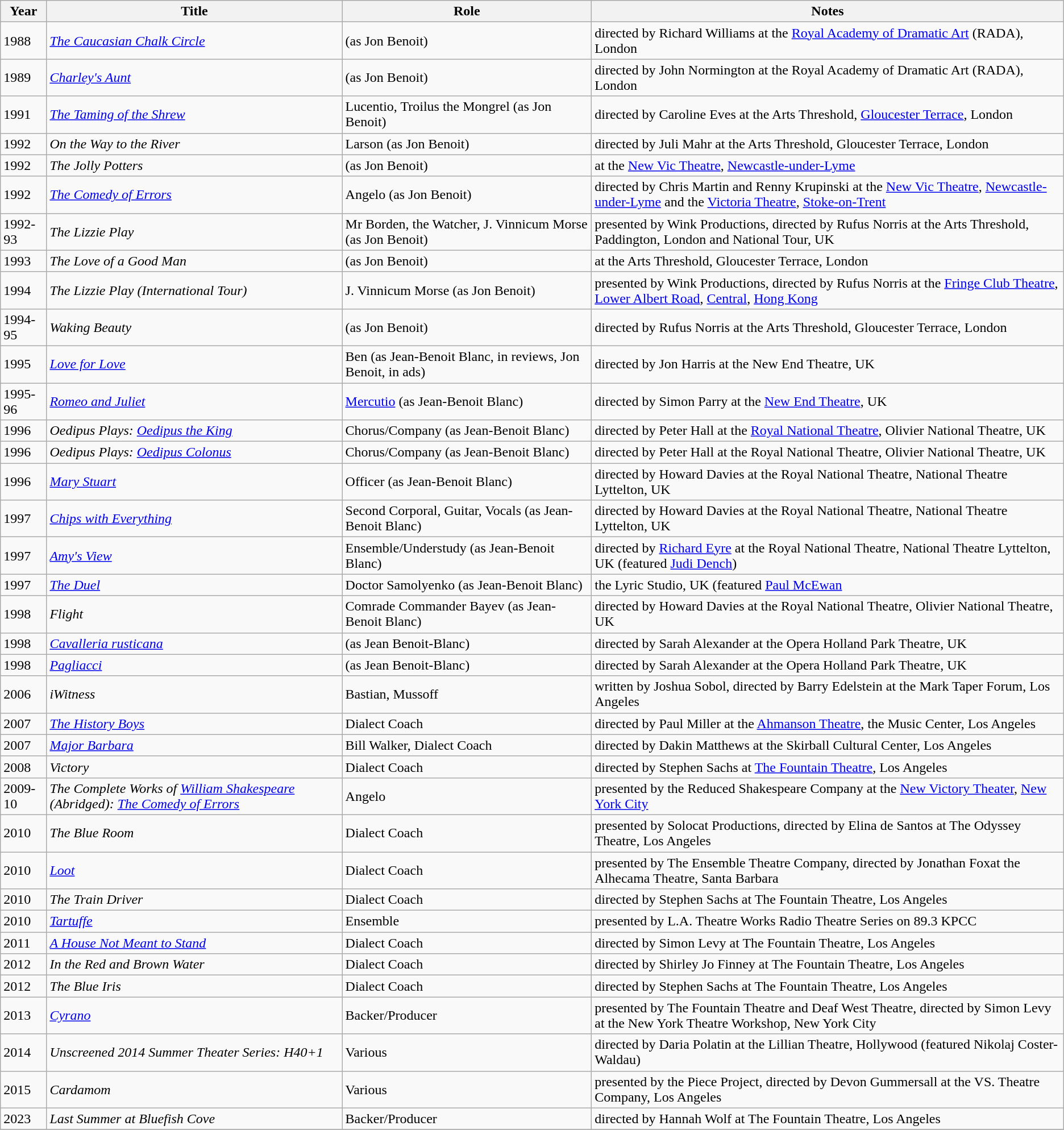<table class="wikitable sortable">
<tr>
<th>Year</th>
<th>Title</th>
<th>Role</th>
<th>Notes</th>
</tr>
<tr>
<td>1988</td>
<td><em><a href='#'>The Caucasian Chalk Circle</a></em></td>
<td>(as Jon Benoit)</td>
<td>directed by Richard Williams at the <a href='#'>Royal Academy of Dramatic Art</a> (RADA), London</td>
</tr>
<tr>
<td>1989</td>
<td><em><a href='#'>Charley's Aunt</a></em></td>
<td>(as Jon Benoit)</td>
<td>directed by John Normington at the Royal Academy of Dramatic Art (RADA), London</td>
</tr>
<tr>
<td>1991</td>
<td><em><a href='#'>The Taming of the Shrew</a></em></td>
<td>Lucentio, Troilus the Mongrel (as Jon Benoit)</td>
<td>directed by Caroline Eves at the Arts Threshold, <a href='#'>Gloucester Terrace</a>, London</td>
</tr>
<tr>
<td>1992</td>
<td><em>On the Way to the River</em></td>
<td>Larson (as Jon Benoit)</td>
<td>directed by Juli Mahr at the Arts Threshold, Gloucester Terrace, London</td>
</tr>
<tr>
<td>1992</td>
<td><em>The Jolly Potters</em></td>
<td>(as Jon Benoit)</td>
<td>at the <a href='#'>New Vic Theatre</a>, <a href='#'>Newcastle-under-Lyme</a></td>
</tr>
<tr>
<td>1992</td>
<td><em><a href='#'>The Comedy of Errors</a></em></td>
<td>Angelo (as Jon Benoit)</td>
<td>directed by Chris Martin and Renny Krupinski at the <a href='#'>New Vic Theatre</a>, <a href='#'>Newcastle-under-Lyme</a> and the <a href='#'>Victoria Theatre</a>, <a href='#'>Stoke-on-Trent</a></td>
</tr>
<tr>
<td>1992-93</td>
<td><em>The Lizzie Play</em></td>
<td>Mr Borden, the Watcher, J. Vinnicum Morse (as Jon Benoit)</td>
<td>presented by Wink Productions, directed by Rufus Norris at the Arts Threshold, Paddington, London and National Tour, UK</td>
</tr>
<tr>
<td>1993</td>
<td><em>The Love of a Good Man</em></td>
<td>(as Jon Benoit)</td>
<td>at the Arts Threshold, Gloucester Terrace, London</td>
</tr>
<tr>
<td>1994</td>
<td><em>The Lizzie Play (International Tour)</em></td>
<td>J. Vinnicum Morse (as Jon Benoit)</td>
<td>presented by Wink Productions, directed by Rufus Norris at the <a href='#'>Fringe Club Theatre</a>, <a href='#'>Lower Albert Road</a>, <a href='#'>Central</a>, <a href='#'>Hong Kong</a></td>
</tr>
<tr>
<td>1994-95</td>
<td><em>Waking Beauty</em></td>
<td>(as Jon Benoit)</td>
<td>directed by Rufus Norris at the Arts Threshold, Gloucester Terrace, London</td>
</tr>
<tr>
<td>1995</td>
<td><em><a href='#'>Love for Love</a></em></td>
<td>Ben (as Jean-Benoit Blanc, in reviews, Jon Benoit, in ads)</td>
<td>directed by Jon Harris at the New End Theatre, UK</td>
</tr>
<tr>
<td>1995-96</td>
<td><em><a href='#'>Romeo and Juliet</a></em></td>
<td><a href='#'>Mercutio</a> (as Jean-Benoit Blanc)</td>
<td>directed by Simon Parry at the <a href='#'>New End Theatre</a>, UK</td>
</tr>
<tr>
<td>1996</td>
<td><em>Oedipus Plays: <a href='#'>Oedipus the King</a></em></td>
<td>Chorus/Company (as Jean-Benoit Blanc)</td>
<td>directed by Peter Hall at the <a href='#'>Royal National Theatre</a>, Olivier National Theatre, UK</td>
</tr>
<tr>
<td>1996</td>
<td><em>Oedipus Plays: <a href='#'>Oedipus Colonus</a></em></td>
<td>Chorus/Company (as Jean-Benoit Blanc)</td>
<td>directed by Peter Hall at the Royal National Theatre, Olivier National Theatre, UK</td>
</tr>
<tr>
<td>1996</td>
<td><em><a href='#'>Mary Stuart</a></em></td>
<td>Officer (as Jean-Benoit Blanc)</td>
<td>directed by Howard Davies at the Royal National Theatre, National Theatre Lyttelton, UK</td>
</tr>
<tr>
<td>1997</td>
<td><em><a href='#'>Chips with Everything</a></em></td>
<td>Second Corporal, Guitar, Vocals (as Jean-Benoit Blanc)</td>
<td>directed by Howard Davies at the Royal National Theatre, National Theatre Lyttelton, UK</td>
</tr>
<tr>
<td>1997</td>
<td><em><a href='#'>Amy's View</a></em></td>
<td>Ensemble/Understudy (as Jean-Benoit Blanc)</td>
<td>directed by <a href='#'>Richard Eyre</a> at the Royal National Theatre, National Theatre Lyttelton, UK (featured <a href='#'>Judi Dench</a>)</td>
</tr>
<tr>
<td>1997</td>
<td><em><a href='#'>The Duel</a></em></td>
<td>Doctor Samolyenko (as Jean-Benoit Blanc)</td>
<td>the Lyric Studio, UK (featured <a href='#'>Paul McEwan</a></td>
</tr>
<tr>
<td>1998</td>
<td><em>Flight</em></td>
<td>Comrade Commander Bayev (as Jean-Benoit Blanc)</td>
<td>directed by Howard Davies at the Royal National Theatre, Olivier National Theatre, UK</td>
</tr>
<tr>
<td>1998</td>
<td><em><a href='#'>Cavalleria rusticana</a></em></td>
<td>(as Jean Benoit-Blanc)</td>
<td>directed by Sarah Alexander at the Opera Holland Park Theatre, UK</td>
</tr>
<tr>
<td>1998</td>
<td><em><a href='#'>Pagliacci</a></em></td>
<td>(as Jean Benoit-Blanc)</td>
<td>directed by Sarah Alexander at the Opera Holland Park Theatre, UK</td>
</tr>
<tr>
<td>2006</td>
<td><em>iWitness</em></td>
<td>Bastian, Mussoff</td>
<td>written by Joshua Sobol, directed by Barry Edelstein at the Mark Taper Forum, Los Angeles</td>
</tr>
<tr>
<td>2007</td>
<td><em><a href='#'>The History Boys</a></em></td>
<td>Dialect Coach</td>
<td>directed by Paul Miller at the <a href='#'>Ahmanson Theatre</a>, the Music Center, Los Angeles</td>
</tr>
<tr>
<td>2007</td>
<td><em><a href='#'>Major Barbara</a></em></td>
<td>Bill Walker, Dialect Coach</td>
<td>directed by Dakin Matthews at the Skirball Cultural Center, Los Angeles</td>
</tr>
<tr>
<td>2008</td>
<td><em>Victory</em></td>
<td>Dialect Coach</td>
<td>directed by Stephen Sachs at <a href='#'>The Fountain Theatre</a>, Los Angeles</td>
</tr>
<tr>
<td>2009-10</td>
<td><em>The Complete Works of <a href='#'>William Shakespeare</a> (Abridged): <a href='#'>The Comedy of Errors</a></em></td>
<td>Angelo</td>
<td>presented by the Reduced Shakespeare Company at the <a href='#'>New Victory Theater</a>, <a href='#'>New York City</a></td>
</tr>
<tr>
<td>2010</td>
<td><em>The Blue Room</em></td>
<td>Dialect Coach</td>
<td>presented by Solocat Productions, directed by Elina de Santos at The Odyssey Theatre, Los Angeles</td>
</tr>
<tr>
<td>2010</td>
<td><em><a href='#'>Loot</a></em></td>
<td>Dialect Coach</td>
<td>presented by The Ensemble Theatre Company, directed by Jonathan Foxat the Alhecama Theatre, Santa Barbara</td>
</tr>
<tr>
<td>2010</td>
<td><em>The Train Driver</em></td>
<td>Dialect Coach</td>
<td>directed by Stephen Sachs at The Fountain Theatre, Los Angeles</td>
</tr>
<tr>
<td>2010</td>
<td><em><a href='#'>Tartuffe</a></em></td>
<td>Ensemble</td>
<td>presented by L.A. Theatre Works Radio Theatre Series on 89.3 KPCC</td>
</tr>
<tr>
<td>2011</td>
<td><em><a href='#'>A House Not Meant to Stand</a></em></td>
<td>Dialect Coach</td>
<td>directed by Simon Levy at The Fountain Theatre, Los Angeles</td>
</tr>
<tr>
<td>2012</td>
<td><em>In the Red and Brown Water</em></td>
<td>Dialect Coach</td>
<td>directed by Shirley Jo Finney at The Fountain Theatre, Los Angeles</td>
</tr>
<tr>
<td>2012</td>
<td><em>The Blue Iris</em></td>
<td>Dialect Coach</td>
<td>directed by Stephen Sachs at The Fountain Theatre, Los Angeles</td>
</tr>
<tr>
<td>2013</td>
<td><em><a href='#'>Cyrano</a></em></td>
<td>Backer/Producer</td>
<td>presented by The Fountain Theatre and Deaf West Theatre, directed by Simon Levy at the New York Theatre Workshop, New York City</td>
</tr>
<tr>
<td>2014</td>
<td><em>Unscreened 2014 Summer Theater Series: H40+1</em></td>
<td>Various</td>
<td>directed by Daria Polatin at the Lillian Theatre, Hollywood (featured Nikolaj Coster-Waldau)</td>
</tr>
<tr>
<td>2015</td>
<td><em>Cardamom</em></td>
<td>Various</td>
<td>presented by the Piece Project, directed by Devon Gummersall at the VS. Theatre Company, Los Angeles</td>
</tr>
<tr>
<td>2023</td>
<td><em>Last Summer at Bluefish Cove</em></td>
<td>Backer/Producer</td>
<td>directed by Hannah Wolf at The Fountain Theatre, Los Angeles</td>
</tr>
<tr>
</tr>
</table>
